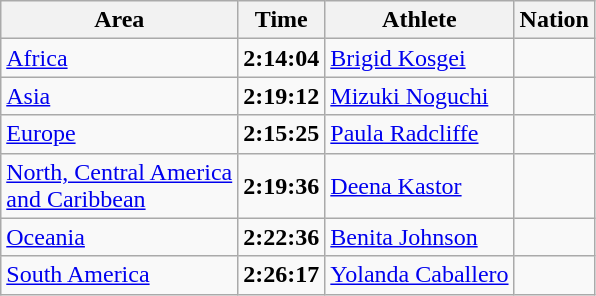<table class="wikitable">
<tr>
<th>Area</th>
<th>Time</th>
<th>Athlete</th>
<th>Nation</th>
</tr>
<tr>
<td><a href='#'>Africa</a> </td>
<td><strong>2:14:04</strong> </td>
<td><a href='#'>Brigid Kosgei</a></td>
<td></td>
</tr>
<tr>
<td><a href='#'>Asia</a> </td>
<td><strong>2:19:12</strong></td>
<td><a href='#'>Mizuki Noguchi</a></td>
<td></td>
</tr>
<tr>
<td><a href='#'>Europe</a> </td>
<td><strong>2:15:25</strong></td>
<td><a href='#'>Paula Radcliffe</a></td>
<td></td>
</tr>
<tr>
<td><a href='#'>North, Central America<br> and Caribbean</a> </td>
<td><strong>2:19:36</strong></td>
<td><a href='#'>Deena Kastor</a></td>
<td></td>
</tr>
<tr>
<td><a href='#'>Oceania</a> </td>
<td><strong>2:22:36</strong></td>
<td><a href='#'>Benita Johnson</a></td>
<td></td>
</tr>
<tr>
<td><a href='#'>South America</a> </td>
<td><strong>2:26:17</strong></td>
<td><a href='#'>Yolanda Caballero</a></td>
<td></td>
</tr>
</table>
